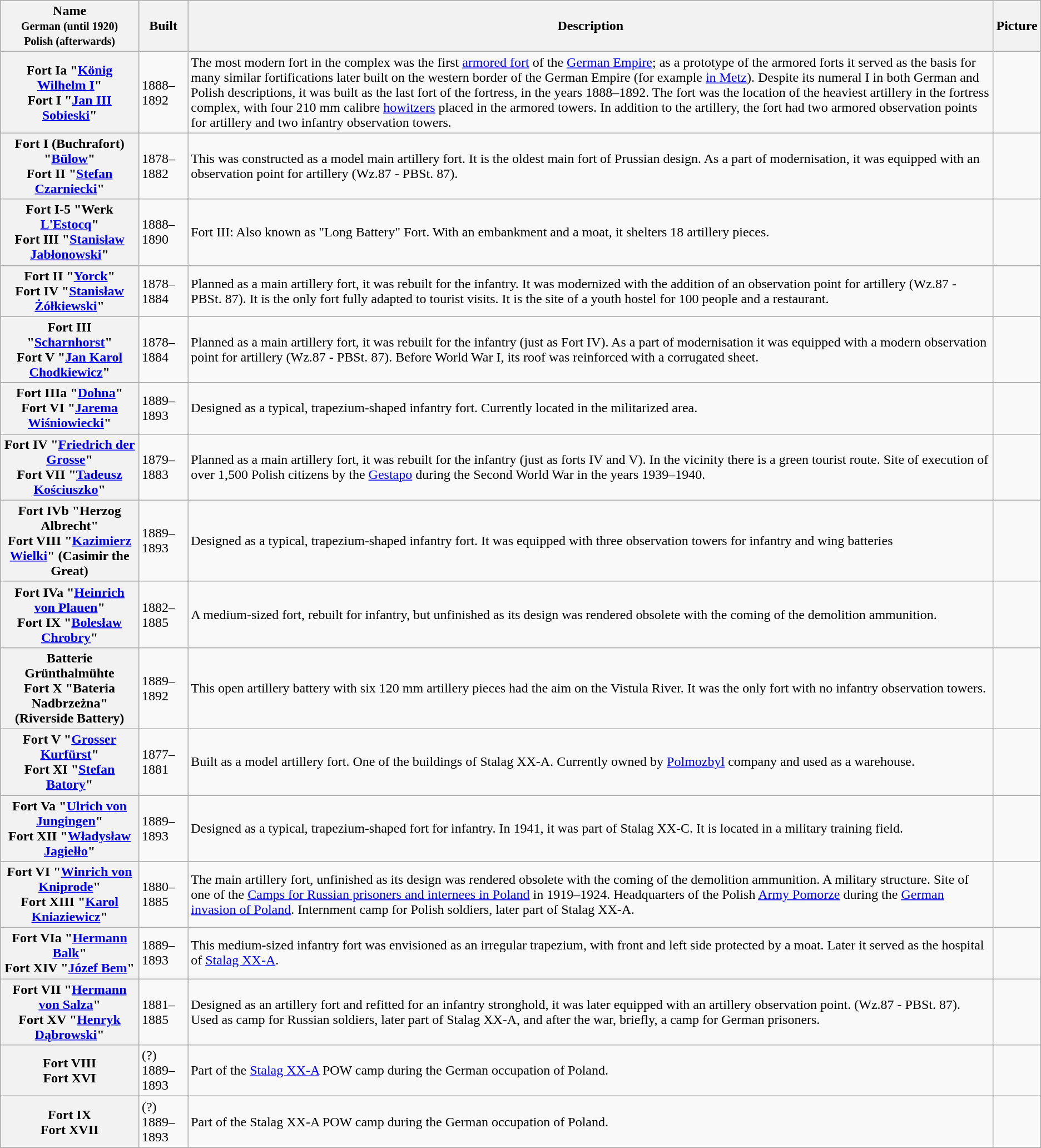<table class="wikitable">
<tr>
<th>Name<br><small>German (until 1920)<br>Polish (afterwards)</small></th>
<th>Built</th>
<th>Description</th>
<th>Picture</th>
</tr>
<tr>
<th>Fort Ia "<a href='#'>König Wilhelm I</a>"<br>Fort I "<a href='#'>Jan III Sobieski</a>"</th>
<td>1888–1892</td>
<td>The most modern fort in the complex was the first <a href='#'>armored fort</a> of the <a href='#'>German Empire</a>; as a prototype of the armored forts it served as the basis for many similar fortifications later built on the western border of the German Empire (for example <a href='#'>in Metz</a>). Despite its numeral I in both German and Polish descriptions, it was built as the last fort of the fortress, in the years 1888–1892. The fort was the location of the heaviest artillery in the fortress complex, with four 210 mm calibre <a href='#'>howitzers</a> placed in the armored towers. In addition to the artillery, the fort had two armored observation points for artillery and two infantry observation towers.</td>
<td style="text-align:center;"></td>
</tr>
<tr>
<th>Fort I (Buchrafort) "<a href='#'>Bülow</a>"<br>Fort II "<a href='#'>Stefan Czarniecki</a>"</th>
<td>1878–1882</td>
<td>This was constructed as a model main artillery fort. It is the oldest main fort of Prussian design. As a part of modernisation, it was equipped with an observation point for artillery (Wz.87 - PBSt. 87).</td>
<td style="text-align:center;"></td>
</tr>
<tr>
<th>Fort I-5 "Werk <a href='#'>L'Estocq</a>"<br>Fort III "<a href='#'>Stanisław Jabłonowski</a>"</th>
<td>1888–1890</td>
<td>Fort III: Also known as "Long Battery" Fort. With an embankment and a moat, it shelters 18 artillery pieces.</td>
<td style="text-align:center;"></td>
</tr>
<tr>
<th>Fort II "<a href='#'>Yorck</a>"<br>Fort IV "<a href='#'>Stanisław Żółkiewski</a>"</th>
<td>1878–1884</td>
<td>Planned as a main artillery fort, it was rebuilt for the infantry. It was modernized with the addition of an observation point for artillery (Wz.87 - PBSt. 87). It is the only fort fully adapted to tourist visits. It is the site of a youth hostel for 100 people and a restaurant.</td>
<td style="text-align:center;"> <br></td>
</tr>
<tr>
<th>Fort III "<a href='#'>Scharnhorst</a>"<br>Fort V "<a href='#'>Jan Karol Chodkiewicz</a>"</th>
<td>1878–1884</td>
<td>Planned as a main artillery fort, it was rebuilt for the infantry (just as Fort IV). As a part of modernisation it was equipped with a modern observation point for artillery (Wz.87 - PBSt. 87). Before World War I, its roof was reinforced with a corrugated sheet.</td>
<td style="text-align:center;"></td>
</tr>
<tr>
<th>Fort IIIa "<a href='#'>Dohna</a>"<br>Fort VI "<a href='#'>Jarema Wiśniowiecki</a>"</th>
<td>1889–1893</td>
<td>Designed as a typical, trapezium-shaped infantry fort. Currently located in the militarized area.</td>
<td style="text-align:center;"></td>
</tr>
<tr>
<th>Fort IV "<a href='#'>Friedrich der Grosse</a>"<br>Fort VII "<a href='#'>Tadeusz Kościuszko</a>"</th>
<td>1879–1883</td>
<td>Planned as a main artillery fort, it was rebuilt for the infantry (just as forts IV and V). In the vicinity there is a green tourist route. Site of execution of over 1,500 Polish citizens by the <a href='#'>Gestapo</a> during the Second World War in the years 1939–1940.</td>
<td style="text-align:center;"></td>
</tr>
<tr>
<th>Fort IVb "Herzog Albrecht"<br>Fort VIII "<a href='#'>Kazimierz Wielki</a>" (Casimir the Great)</th>
<td>1889–1893</td>
<td>Designed as a typical, trapezium-shaped infantry fort. It was equipped with three observation towers for infantry and wing batteries</td>
<td style="text-align:center;"></td>
</tr>
<tr>
<th>Fort IVa "<a href='#'>Heinrich von Plauen</a>"<br>Fort IX "<a href='#'>Bolesław Chrobry</a>"</th>
<td>1882–1885</td>
<td>A medium-sized fort, rebuilt for infantry, but unfinished as its design was rendered obsolete with the coming of the demolition ammunition.</td>
<td style="text-align:center;"></td>
</tr>
<tr>
<th>Batterie Grünthalmühte<br>Fort X "Bateria Nadbrzeżna" (Riverside Battery)</th>
<td>1889–1892</td>
<td>This open artillery battery with six 120 mm artillery pieces had the aim on the Vistula River. It was the only fort with no infantry observation towers.</td>
<td style="text-align:center;"></td>
</tr>
<tr>
<th>Fort V "<a href='#'>Grosser Kurfürst</a>"<br>Fort XI "<a href='#'>Stefan Batory</a>"</th>
<td>1877–1881</td>
<td>Built as a model artillery fort. One of the buildings of Stalag XX-A. Currently owned by <a href='#'>Polmozbyl</a> company and used as a warehouse.</td>
<td style="text-align:center;"> <br></td>
</tr>
<tr>
<th>Fort Va "<a href='#'>Ulrich von Jungingen</a>"<br>Fort XII "<a href='#'>Władysław Jagiełło</a>"</th>
<td>1889–1893</td>
<td>Designed as a typical, trapezium-shaped fort for infantry. In 1941, it was part of Stalag XX-C. It is located in a military training field.</td>
<td style="text-align:center;"></td>
</tr>
<tr>
<th>Fort VI "<a href='#'>Winrich von Kniprode</a>"<br>Fort XIII "<a href='#'>Karol Kniaziewicz</a>"</th>
<td>1880–1885</td>
<td>The main artillery fort, unfinished as its design was rendered obsolete with the coming of the demolition ammunition. A military structure. Site of one of the <a href='#'>Camps for Russian prisoners and internees in Poland</a> in 1919–1924. Headquarters of the Polish <a href='#'>Army Pomorze</a> during the <a href='#'>German invasion of Poland</a>. Internment camp for Polish soldiers, later part of Stalag XX-A.</td>
<td style="text-align:center;"></td>
</tr>
<tr>
<th>Fort VIa "<a href='#'>Hermann Balk</a>"<br>Fort XIV "<a href='#'>Józef Bem</a>"</th>
<td>1889–1893</td>
<td>This medium-sized infantry fort was envisioned as an irregular trapezium, with front and left side protected by a moat. Later it served as the hospital of <a href='#'>Stalag XX-A</a>.</td>
<td style="text-align:center;"></td>
</tr>
<tr>
<th>Fort VII "<a href='#'>Hermann von Salza</a>"<br>Fort XV "<a href='#'>Henryk Dąbrowski</a>"</th>
<td>1881–1885</td>
<td>Designed as an artillery fort and refitted for an infantry stronghold, it was later equipped with an artillery observation point. (Wz.87 - PBSt. 87). Used as camp for Russian soldiers, later part of Stalag XX-A, and after the war, briefly, a camp for German prisoners.</td>
<td style="text-align:center;"> <br></td>
</tr>
<tr>
<th>Fort VIII<br>Fort XVI</th>
<td>(?) 1889–1893</td>
<td>Part of the <a href='#'>Stalag XX-A</a> POW camp during the German occupation of Poland.</td>
<td style="text-align:center;"></td>
</tr>
<tr>
<th>Fort IX<br>Fort XVII</th>
<td>(?) 1889–1893</td>
<td>Part of the Stalag XX-A POW camp during the German occupation of Poland.</td>
<td style="text-align:center;"> <br></td>
</tr>
</table>
